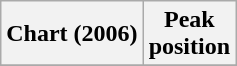<table class="wikitable sortable plainrowheaders">
<tr>
<th>Chart (2006)</th>
<th>Peak<br>position</th>
</tr>
<tr>
</tr>
</table>
